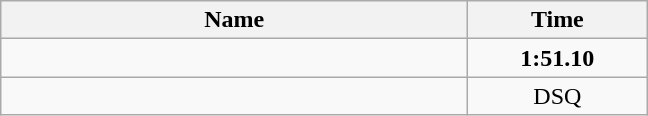<table class="wikitable" style="text-align:center;">
<tr>
<th style="width:19em">Name</th>
<th style="width:7em">Time</th>
</tr>
<tr>
<td align=left><strong></strong></td>
<td><strong>1:51.10</strong></td>
</tr>
<tr>
<td align=left></td>
<td>DSQ</td>
</tr>
</table>
